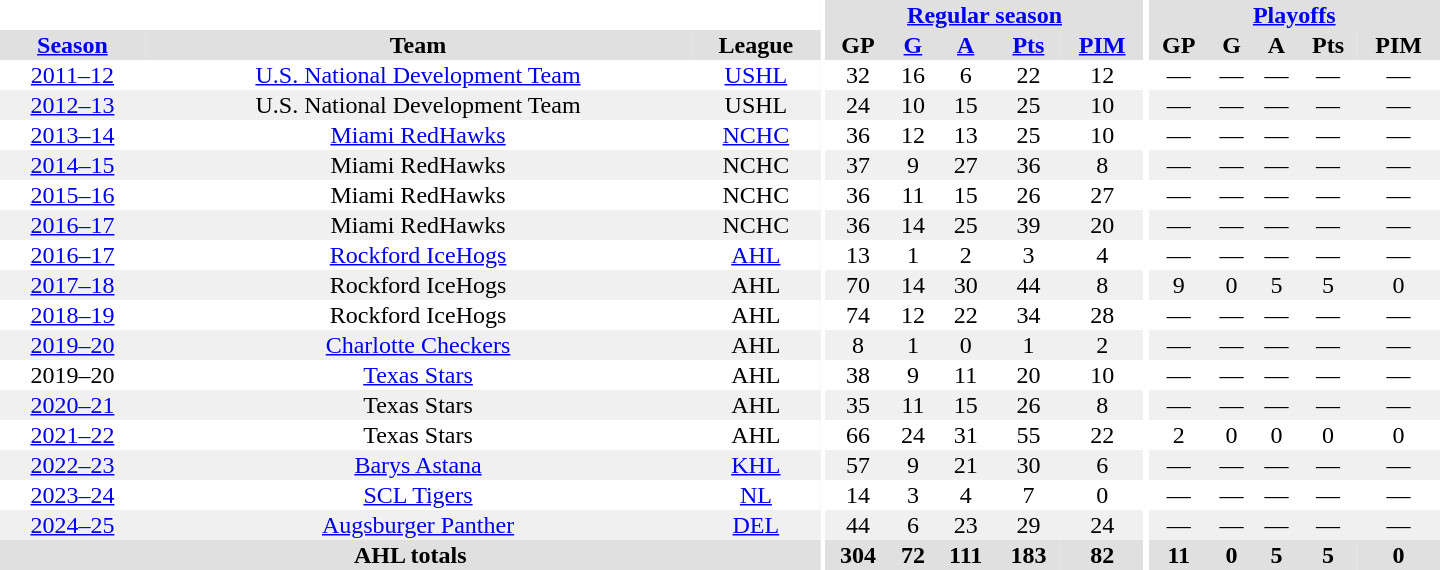<table border="0" cellpadding="1" cellspacing="0" style="text-align:center; width:60em">
<tr bgcolor="#e0e0e0">
<th colspan="3" bgcolor="#ffffff"></th>
<th rowspan="99" bgcolor="#ffffff"></th>
<th colspan="5"><a href='#'>Regular season</a></th>
<th rowspan="99" bgcolor="#ffffff"></th>
<th colspan="5"><a href='#'>Playoffs</a></th>
</tr>
<tr bgcolor="#e0e0e0">
<th><a href='#'>Season</a></th>
<th>Team</th>
<th>League</th>
<th>GP</th>
<th><a href='#'>G</a></th>
<th><a href='#'>A</a></th>
<th><a href='#'>Pts</a></th>
<th><a href='#'>PIM</a></th>
<th>GP</th>
<th>G</th>
<th>A</th>
<th>Pts</th>
<th>PIM</th>
</tr>
<tr>
<td><a href='#'>2011–12</a></td>
<td><a href='#'>U.S. National Development Team</a></td>
<td><a href='#'>USHL</a></td>
<td>32</td>
<td>16</td>
<td>6</td>
<td>22</td>
<td>12</td>
<td>—</td>
<td>—</td>
<td>—</td>
<td>—</td>
<td>—</td>
</tr>
<tr bgcolor="#f0f0f0">
<td><a href='#'>2012–13</a></td>
<td>U.S. National Development Team</td>
<td>USHL</td>
<td>24</td>
<td>10</td>
<td>15</td>
<td>25</td>
<td>10</td>
<td>—</td>
<td>—</td>
<td>—</td>
<td>—</td>
<td>—</td>
</tr>
<tr>
<td><a href='#'>2013–14</a></td>
<td><a href='#'>Miami RedHawks</a></td>
<td><a href='#'>NCHC</a></td>
<td>36</td>
<td>12</td>
<td>13</td>
<td>25</td>
<td>10</td>
<td>—</td>
<td>—</td>
<td>—</td>
<td>—</td>
<td>—</td>
</tr>
<tr bgcolor="#f0f0f0">
<td><a href='#'>2014–15</a></td>
<td>Miami RedHawks</td>
<td>NCHC</td>
<td>37</td>
<td>9</td>
<td>27</td>
<td>36</td>
<td>8</td>
<td>—</td>
<td>—</td>
<td>—</td>
<td>—</td>
<td>—</td>
</tr>
<tr>
<td><a href='#'>2015–16</a></td>
<td>Miami RedHawks</td>
<td>NCHC</td>
<td>36</td>
<td>11</td>
<td>15</td>
<td>26</td>
<td>27</td>
<td>—</td>
<td>—</td>
<td>—</td>
<td>—</td>
<td>—</td>
</tr>
<tr bgcolor="#f0f0f0">
<td><a href='#'>2016–17</a></td>
<td>Miami RedHawks</td>
<td>NCHC</td>
<td>36</td>
<td>14</td>
<td>25</td>
<td>39</td>
<td>20</td>
<td>—</td>
<td>—</td>
<td>—</td>
<td>—</td>
<td>—</td>
</tr>
<tr>
<td><a href='#'>2016–17</a></td>
<td><a href='#'>Rockford IceHogs</a></td>
<td><a href='#'>AHL</a></td>
<td>13</td>
<td>1</td>
<td>2</td>
<td>3</td>
<td>4</td>
<td>—</td>
<td>—</td>
<td>—</td>
<td>—</td>
<td>—</td>
</tr>
<tr bgcolor="#f0f0f0">
<td><a href='#'>2017–18</a></td>
<td>Rockford IceHogs</td>
<td>AHL</td>
<td>70</td>
<td>14</td>
<td>30</td>
<td>44</td>
<td>8</td>
<td>9</td>
<td>0</td>
<td>5</td>
<td>5</td>
<td>0</td>
</tr>
<tr>
<td><a href='#'>2018–19</a></td>
<td>Rockford IceHogs</td>
<td>AHL</td>
<td>74</td>
<td>12</td>
<td>22</td>
<td>34</td>
<td>28</td>
<td>—</td>
<td>—</td>
<td>—</td>
<td>—</td>
<td>—</td>
</tr>
<tr bgcolor="#f0f0f0">
<td><a href='#'>2019–20</a></td>
<td><a href='#'>Charlotte Checkers</a></td>
<td>AHL</td>
<td>8</td>
<td>1</td>
<td>0</td>
<td>1</td>
<td>2</td>
<td>—</td>
<td>—</td>
<td>—</td>
<td>—</td>
<td>—</td>
</tr>
<tr>
<td>2019–20</td>
<td><a href='#'>Texas Stars</a></td>
<td>AHL</td>
<td>38</td>
<td>9</td>
<td>11</td>
<td>20</td>
<td>10</td>
<td>—</td>
<td>—</td>
<td>—</td>
<td>—</td>
<td>—</td>
</tr>
<tr bgcolor="#f0f0f0">
<td><a href='#'>2020–21</a></td>
<td>Texas Stars</td>
<td>AHL</td>
<td>35</td>
<td>11</td>
<td>15</td>
<td>26</td>
<td>8</td>
<td>—</td>
<td>—</td>
<td>—</td>
<td>—</td>
<td>—</td>
</tr>
<tr>
<td><a href='#'>2021–22</a></td>
<td>Texas Stars</td>
<td>AHL</td>
<td>66</td>
<td>24</td>
<td>31</td>
<td>55</td>
<td>22</td>
<td>2</td>
<td>0</td>
<td>0</td>
<td>0</td>
<td>0</td>
</tr>
<tr bgcolor="#f0f0f0">
<td><a href='#'>2022–23</a></td>
<td><a href='#'>Barys Astana</a></td>
<td><a href='#'>KHL</a></td>
<td>57</td>
<td>9</td>
<td>21</td>
<td>30</td>
<td>6</td>
<td>—</td>
<td>—</td>
<td>—</td>
<td>—</td>
<td>—</td>
</tr>
<tr>
<td><a href='#'>2023–24</a></td>
<td><a href='#'>SCL Tigers</a></td>
<td><a href='#'>NL</a></td>
<td>14</td>
<td>3</td>
<td>4</td>
<td>7</td>
<td>0</td>
<td>—</td>
<td>—</td>
<td>—</td>
<td>—</td>
<td>—</td>
</tr>
<tr bgcolor="#f0f0f0">
<td><a href='#'>2024–25</a></td>
<td><a href='#'>Augsburger Panther</a></td>
<td><a href='#'>DEL</a></td>
<td>44</td>
<td>6</td>
<td>23</td>
<td>29</td>
<td>24</td>
<td>—</td>
<td>—</td>
<td>—</td>
<td>—</td>
<td>—</td>
</tr>
<tr bgcolor="#e0e0e0">
<th colspan="3">AHL totals</th>
<th>304</th>
<th>72</th>
<th>111</th>
<th>183</th>
<th>82</th>
<th>11</th>
<th>0</th>
<th>5</th>
<th>5</th>
<th>0</th>
</tr>
</table>
